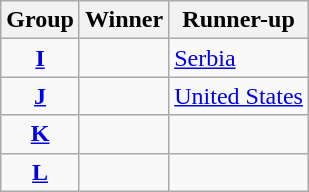<table class="wikitable">
<tr>
<th>Group</th>
<th>Winner</th>
<th>Runner-up</th>
</tr>
<tr>
<td align=center><strong><a href='#'>I</a></strong></td>
<td></td>
<td> <a href='#'>Serbia</a></td>
</tr>
<tr>
<td align=center><strong><a href='#'>J</a></strong></td>
<td></td>
<td> <a href='#'>United States</a></td>
</tr>
<tr>
<td align=center><strong><a href='#'>K</a></strong></td>
<td></td>
<td></td>
</tr>
<tr>
<td align=center><strong><a href='#'>L</a></strong></td>
<td></td>
<td></td>
</tr>
</table>
